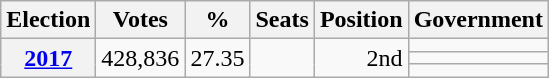<table class="wikitable" style="text-align: right;">
<tr>
<th>Election</th>
<th>Votes</th>
<th>%</th>
<th>Seats</th>
<th>Position</th>
<th>Government</th>
</tr>
<tr>
<th rowspan=3><a href='#'>2017</a></th>
<td rowspan=3>428,836</td>
<td rowspan=3>27.35</td>
<td rowspan=3></td>
<td rowspan=3> 2nd</td>
<td></td>
</tr>
<tr>
<td></td>
</tr>
<tr>
<td></td>
</tr>
</table>
